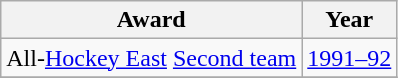<table class="wikitable">
<tr>
<th>Award</th>
<th>Year</th>
</tr>
<tr>
<td>All-<a href='#'>Hockey East</a> <a href='#'>Second team</a></td>
<td><a href='#'>1991–92</a></td>
</tr>
<tr>
</tr>
</table>
